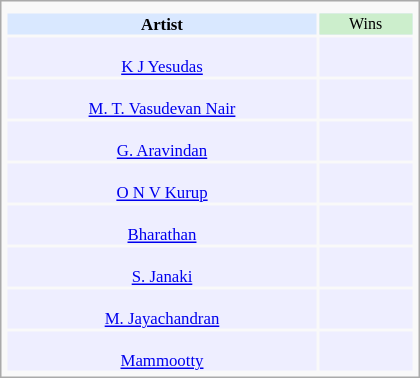<table class="infobox" style="width: 25em; text-align: center; font-size: 70%; vertical-align: middle;">
<tr>
<td colspan="3" style="text-align:center;"></td>
</tr>
<tr style="background:#d9e8ff; text-align:center;">
<th style="vertical-align: middle;">Artist</th>
<td style="background:#cec; font-size:8pt; width:60px;">Wins</td>
</tr>
<tr style="background:#eef;">
<td style="text-align:center;"><br><a href='#'>K J Yesudas</a></td>
<td></td>
</tr>
<tr style="background:#eef;">
<td style="text-align:center;"><br><a href='#'>M. T. Vasudevan Nair</a></td>
<td></td>
</tr>
<tr style="background:#eef;">
<td style="text-align:center;"><br><a href='#'>G. Aravindan</a></td>
<td></td>
</tr>
<tr style="background:#eef;">
<td style="text-align:center;"><br><a href='#'>O N V Kurup</a></td>
<td></td>
</tr>
<tr style="background:#eef;">
<td style="text-align:center;"><br><a href='#'>Bharathan</a></td>
<td></td>
</tr>
<tr style="background:#eef;">
<td style="text-align:center;"><br><a href='#'>S. Janaki</a></td>
<td></td>
</tr>
<tr style="background:#eef;">
<td style="text-align:center;"><br><a href='#'>M. Jayachandran</a></td>
<td></td>
</tr>
<tr style="background:#eef;">
<td style="text-align:center;"><br><a href='#'>Mammootty</a></td>
<td></td>
</tr>
</table>
